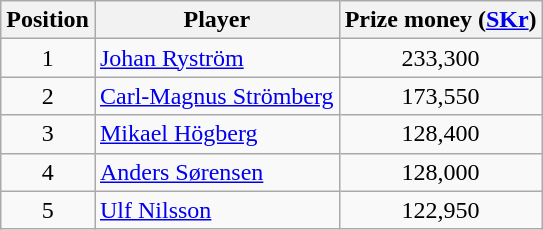<table class="wikitable">
<tr>
<th>Position</th>
<th>Player</th>
<th>Prize money (<a href='#'>SKr</a>)</th>
</tr>
<tr>
<td align=center>1</td>
<td> <a href='#'>Johan Ryström</a></td>
<td align=center>233,300</td>
</tr>
<tr>
<td align=center>2</td>
<td> <a href='#'>Carl-Magnus Strömberg</a></td>
<td align=center>173,550</td>
</tr>
<tr>
<td align=center>3</td>
<td> <a href='#'>Mikael Högberg</a></td>
<td align=center>128,400</td>
</tr>
<tr>
<td align=center>4</td>
<td> <a href='#'>Anders Sørensen</a></td>
<td align=center>128,000</td>
</tr>
<tr>
<td align=center>5</td>
<td> <a href='#'>Ulf Nilsson</a></td>
<td align=center>122,950</td>
</tr>
</table>
